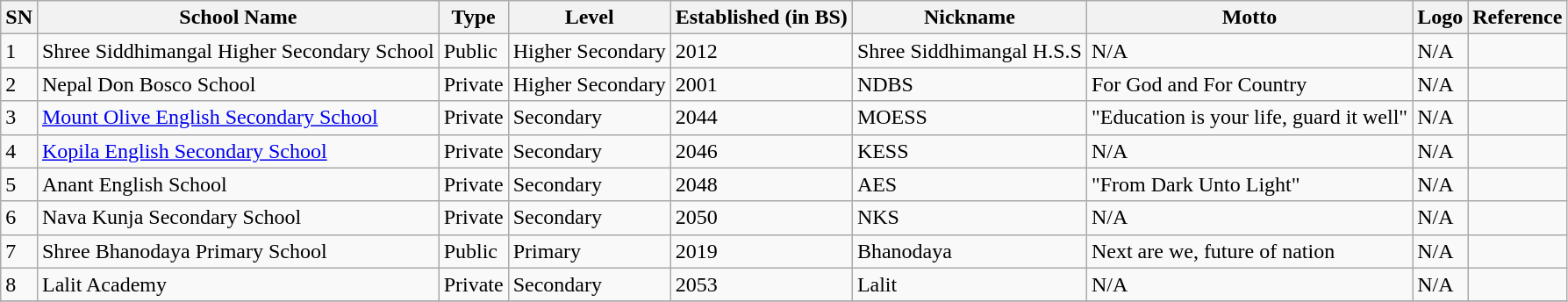<table class="wikitable">
<tr>
<th>SN</th>
<th>School Name</th>
<th>Type</th>
<th>Level</th>
<th>Established (in BS)</th>
<th>Nickname</th>
<th>Motto</th>
<th>Logo</th>
<th>Reference</th>
</tr>
<tr>
<td>1</td>
<td>Shree Siddhimangal Higher Secondary School</td>
<td>Public</td>
<td>Higher Secondary</td>
<td>2012</td>
<td>Shree Siddhimangal H.S.S</td>
<td>N/A</td>
<td>N/A</td>
<td></td>
</tr>
<tr>
<td>2</td>
<td>Nepal Don Bosco School</td>
<td>Private</td>
<td>Higher Secondary</td>
<td>2001</td>
<td>NDBS</td>
<td>For God and For Country</td>
<td>N/A</td>
<td></td>
</tr>
<tr>
<td>3</td>
<td><a href='#'>Mount Olive English Secondary School</a></td>
<td>Private</td>
<td>Secondary</td>
<td>2044</td>
<td>MOESS</td>
<td>"Education is your life, guard it well"</td>
<td>N/A</td>
<td></td>
</tr>
<tr>
<td>4</td>
<td><a href='#'>Kopila English Secondary School</a></td>
<td>Private</td>
<td>Secondary</td>
<td>2046</td>
<td>KESS</td>
<td>N/A</td>
<td>N/A</td>
<td></td>
</tr>
<tr>
<td>5</td>
<td>Anant English School</td>
<td>Private</td>
<td>Secondary</td>
<td>2048</td>
<td>AES</td>
<td>"From Dark Unto Light"</td>
<td>N/A</td>
<td></td>
</tr>
<tr>
<td>6</td>
<td>Nava Kunja Secondary School</td>
<td>Private</td>
<td>Secondary</td>
<td>2050</td>
<td>NKS</td>
<td>N/A</td>
<td>N/A</td>
<td></td>
</tr>
<tr>
<td>7</td>
<td>Shree Bhanodaya Primary School</td>
<td>Public</td>
<td>Primary</td>
<td>2019</td>
<td>Bhanodaya</td>
<td>Next are we, future of nation</td>
<td>N/A</td>
<td></td>
</tr>
<tr>
<td>8</td>
<td>Lalit Academy</td>
<td>Private</td>
<td>Secondary</td>
<td>2053</td>
<td>Lalit</td>
<td>N/A</td>
<td>N/A</td>
<td></td>
</tr>
<tr>
</tr>
</table>
